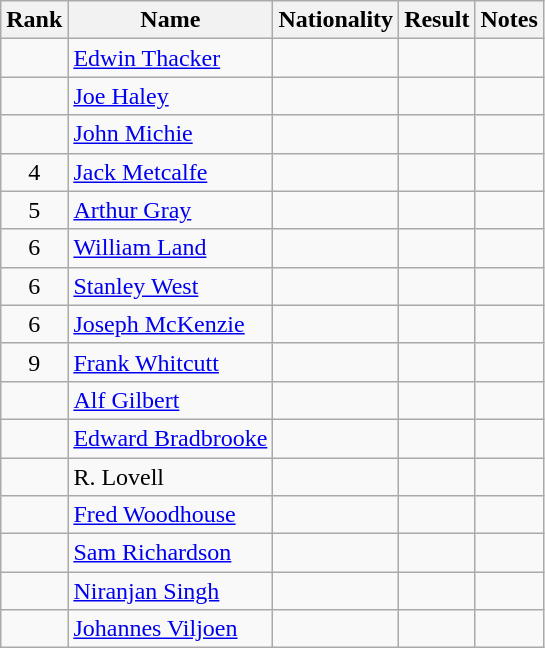<table class="wikitable sortable" style=" text-align:center">
<tr>
<th>Rank</th>
<th>Name</th>
<th>Nationality</th>
<th>Result</th>
<th>Notes</th>
</tr>
<tr>
<td></td>
<td align=left><a href='#'>Edwin Thacker</a></td>
<td align=left></td>
<td></td>
<td></td>
</tr>
<tr>
<td></td>
<td align=left><a href='#'>Joe Haley</a></td>
<td align=left></td>
<td></td>
<td></td>
</tr>
<tr>
<td></td>
<td align=left><a href='#'>John Michie</a></td>
<td align=left></td>
<td></td>
<td></td>
</tr>
<tr>
<td>4</td>
<td align=left><a href='#'>Jack Metcalfe</a></td>
<td align=left></td>
<td></td>
<td></td>
</tr>
<tr>
<td>5</td>
<td align=left><a href='#'>Arthur Gray</a></td>
<td align=left></td>
<td></td>
<td></td>
</tr>
<tr>
<td>6</td>
<td align=left><a href='#'>William Land</a></td>
<td align=left></td>
<td></td>
<td></td>
</tr>
<tr>
<td>6</td>
<td align=left><a href='#'>Stanley West</a></td>
<td align=left></td>
<td></td>
<td></td>
</tr>
<tr>
<td>6</td>
<td align=left><a href='#'>Joseph McKenzie</a></td>
<td align=left></td>
<td></td>
<td></td>
</tr>
<tr>
<td>9</td>
<td align=left><a href='#'>Frank Whitcutt</a></td>
<td align=left></td>
<td></td>
<td></td>
</tr>
<tr>
<td></td>
<td align=left><a href='#'>Alf Gilbert</a></td>
<td align=left></td>
<td></td>
<td></td>
</tr>
<tr>
<td></td>
<td align=left><a href='#'>Edward Bradbrooke</a></td>
<td align=left></td>
<td></td>
<td></td>
</tr>
<tr>
<td></td>
<td align=left>R. Lovell</td>
<td align=left></td>
<td></td>
<td></td>
</tr>
<tr>
<td></td>
<td align=left><a href='#'>Fred Woodhouse</a></td>
<td align=left></td>
<td></td>
<td></td>
</tr>
<tr>
<td></td>
<td align=left><a href='#'>Sam Richardson</a></td>
<td align=left></td>
<td></td>
<td></td>
</tr>
<tr>
<td></td>
<td align=left><a href='#'>Niranjan Singh</a></td>
<td align=left></td>
<td></td>
<td></td>
</tr>
<tr>
<td></td>
<td align=left><a href='#'>Johannes Viljoen</a></td>
<td align=left></td>
<td></td>
<td></td>
</tr>
</table>
